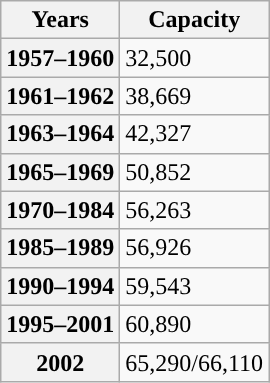<table class="wikitable">
<tr>
<th scope="row">Years</th>
<th scope="row">Capacity</th>
</tr>
<tr>
<th scope="row">1957–1960</th>
<td><div>32,500</div></td>
</tr>
<tr>
<th scope="row">1961–1962</th>
<td><div>38,669</div></td>
</tr>
<tr>
<th scope="row">1963–1964</th>
<td><div>42,327</div></td>
</tr>
<tr>
<th scope="row">1965–1969</th>
<td><div>50,852</div></td>
</tr>
<tr>
<th scope="row">1970–1984</th>
<td><div>56,263</div></td>
</tr>
<tr>
<th scope="row">1985–1989</th>
<td><div>56,926</div></td>
</tr>
<tr>
<th scope="row">1990–1994</th>
<td><div>59,543</div></td>
</tr>
<tr>
<th scope="row">1995–2001</th>
<td><div>60,890</div></td>
</tr>
<tr>
<th scope="row">2002</th>
<td><div>65,290/66,110</div></td>
</tr>
</table>
